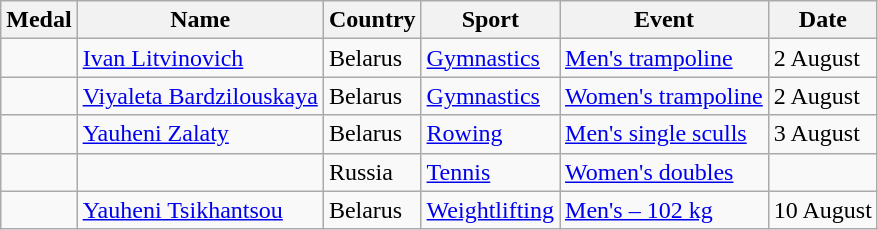<table class="wikitable sortable collapsible"  style="font-size:100%">
<tr>
<th>Medal</th>
<th>Name</th>
<th>Country</th>
<th>Sport</th>
<th>Event</th>
<th>Date</th>
</tr>
<tr>
<td></td>
<td><a href='#'>Ivan Litvinovich</a></td>
<td>Belarus</td>
<td><a href='#'>Gymnastics</a></td>
<td><a href='#'>Men's trampoline</a></td>
<td>2 August</td>
</tr>
<tr>
<td></td>
<td><a href='#'>Viyaleta Bardzilouskaya</a></td>
<td>Belarus</td>
<td><a href='#'>Gymnastics</a></td>
<td><a href='#'>Women's trampoline</a></td>
<td>2 August</td>
</tr>
<tr>
<td></td>
<td><a href='#'>Yauheni Zalaty</a></td>
<td>Belarus</td>
<td><a href='#'>Rowing</a></td>
<td><a href='#'>Men's single sculls</a></td>
<td>3 August</td>
</tr>
<tr>
<td></td>
<td><br></td>
<td>Russia</td>
<td><a href='#'>Tennis</a></td>
<td><a href='#'>Women's doubles</a></td>
<td></td>
</tr>
<tr>
<td></td>
<td><a href='#'>Yauheni Tsikhantsou</a></td>
<td>Belarus</td>
<td><a href='#'>Weightlifting</a></td>
<td><a href='#'>Men's – 102 kg</a></td>
<td>10 August</td>
</tr>
</table>
